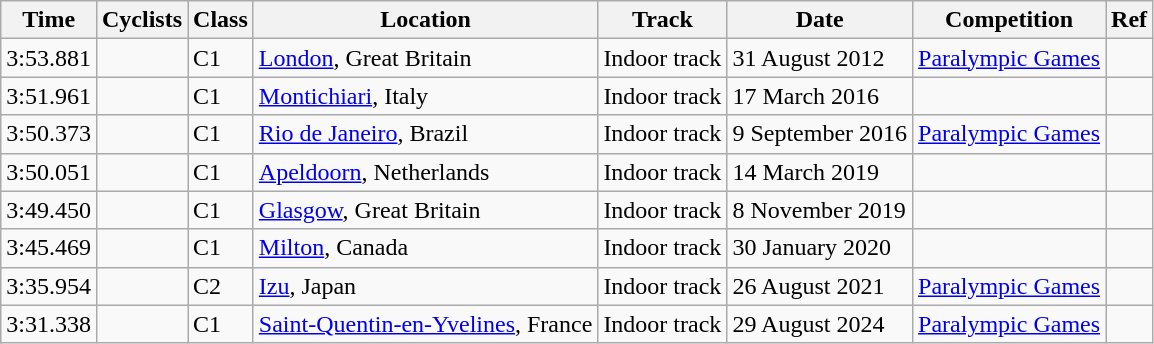<table class="wikitable">
<tr align="left">
<th>Time</th>
<th>Cyclists</th>
<th>Class</th>
<th>Location</th>
<th>Track</th>
<th>Date</th>
<th>Competition</th>
<th>Ref</th>
</tr>
<tr>
<td>3:53.881</td>
<td></td>
<td>C1</td>
<td><a href='#'>London</a>, Great Britain</td>
<td>Indoor track</td>
<td>31 August 2012</td>
<td><a href='#'>Paralympic Games</a></td>
<td></td>
</tr>
<tr>
<td>3:51.961</td>
<td></td>
<td>C1</td>
<td><a href='#'>Montichiari</a>, Italy</td>
<td>Indoor track</td>
<td>17 March 2016</td>
<td></td>
<td></td>
</tr>
<tr>
<td>3:50.373</td>
<td></td>
<td>C1</td>
<td><a href='#'>Rio de Janeiro</a>, Brazil</td>
<td>Indoor track</td>
<td>9 September 2016</td>
<td><a href='#'>Paralympic Games</a></td>
<td></td>
</tr>
<tr>
<td>3:50.051</td>
<td></td>
<td>C1</td>
<td><a href='#'>Apeldoorn</a>, Netherlands</td>
<td>Indoor track</td>
<td>14 March 2019</td>
<td></td>
<td></td>
</tr>
<tr>
<td>3:49.450</td>
<td></td>
<td>C1</td>
<td><a href='#'>Glasgow</a>, Great Britain</td>
<td>Indoor track</td>
<td>8 November 2019</td>
<td></td>
<td></td>
</tr>
<tr>
<td>3:45.469</td>
<td></td>
<td>C1</td>
<td><a href='#'>Milton</a>, Canada</td>
<td>Indoor track</td>
<td>30 January 2020</td>
<td></td>
<td></td>
</tr>
<tr>
<td>3:35.954</td>
<td></td>
<td>C2</td>
<td><a href='#'>Izu</a>, Japan</td>
<td>Indoor track</td>
<td>26 August 2021</td>
<td><a href='#'>Paralympic Games</a></td>
<td></td>
</tr>
<tr>
<td>3:31.338</td>
<td></td>
<td>C1</td>
<td><a href='#'>Saint-Quentin-en-Yvelines</a>, France</td>
<td>Indoor track</td>
<td>29 August 2024</td>
<td><a href='#'>Paralympic Games</a></td>
<td></td>
</tr>
</table>
